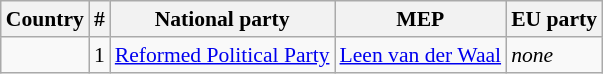<table class="wikitable sortable mw-collapsible mw-collapsed" style="font-size:90%">
<tr>
<th>Country</th>
<th colspan=2>#</th>
<th>National party</th>
<th>MEP</th>
<th>EU party</th>
</tr>
<tr>
<td></td>
<td colspan=2>1</td>
<td><a href='#'>Reformed Political Party</a></td>
<td><a href='#'>Leen van der Waal</a></td>
<td><em>none</em></td>
</tr>
</table>
